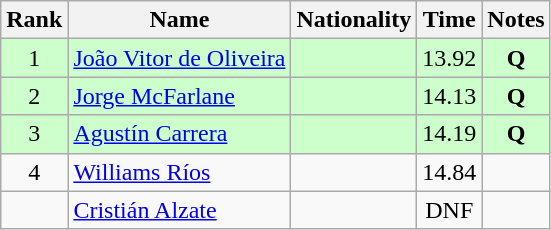<table class="wikitable sortable" style="text-align:center">
<tr>
<th>Rank</th>
<th>Name</th>
<th>Nationality</th>
<th>Time</th>
<th>Notes</th>
</tr>
<tr bgcolor=ccffcc>
<td align=center>1</td>
<td align=left><a href='#'>João Vitor de Oliveira</a></td>
<td align=left></td>
<td>13.92</td>
<td><strong>Q</strong></td>
</tr>
<tr bgcolor=ccffcc>
<td align=center>2</td>
<td align=left><a href='#'>Jorge McFarlane</a></td>
<td align=left></td>
<td>14.13</td>
<td><strong>Q</strong></td>
</tr>
<tr bgcolor=ccffcc>
<td align=center>3</td>
<td align=left><a href='#'>Agustín Carrera</a></td>
<td align=left></td>
<td>14.19</td>
<td><strong>Q</strong></td>
</tr>
<tr>
<td align=center>4</td>
<td align=left><a href='#'>Williams Ríos</a></td>
<td align=left></td>
<td>14.84</td>
<td></td>
</tr>
<tr>
<td align=center></td>
<td align=left><a href='#'>Cristián Alzate</a></td>
<td align=left></td>
<td>DNF</td>
<td></td>
</tr>
</table>
